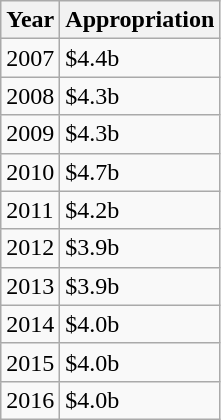<table class="wikitable floatright">
<tr>
<th>Year</th>
<th>Appropriation</th>
</tr>
<tr>
<td>2007</td>
<td>$4.4b</td>
</tr>
<tr>
<td>2008</td>
<td>$4.3b</td>
</tr>
<tr>
<td>2009</td>
<td>$4.3b</td>
</tr>
<tr>
<td>2010</td>
<td>$4.7b</td>
</tr>
<tr>
<td>2011</td>
<td>$4.2b</td>
</tr>
<tr>
<td>2012</td>
<td>$3.9b</td>
</tr>
<tr>
<td>2013</td>
<td>$3.9b</td>
</tr>
<tr>
<td>2014</td>
<td>$4.0b</td>
</tr>
<tr>
<td>2015</td>
<td>$4.0b</td>
</tr>
<tr>
<td>2016</td>
<td>$4.0b</td>
</tr>
</table>
